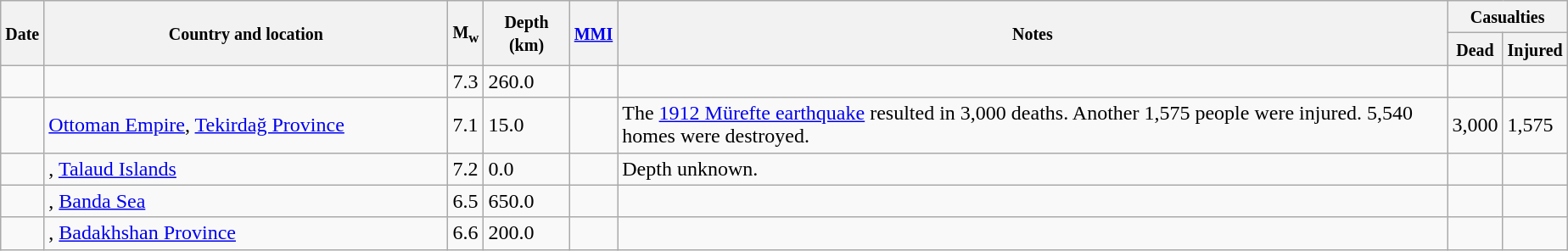<table class="wikitable sortable sort-under" style="border:1px black; margin-left:1em;">
<tr>
<th rowspan="2"><small>Date</small></th>
<th rowspan="2" style="width: 310px"><small>Country and location</small></th>
<th rowspan="2"><small>M<sub>w</sub></small></th>
<th rowspan="2"><small>Depth (km)</small></th>
<th rowspan="2"><small><a href='#'>MMI</a></small></th>
<th rowspan="2" class="unsortable"><small>Notes</small></th>
<th colspan="2"><small>Casualties</small></th>
</tr>
<tr>
<th><small>Dead</small></th>
<th><small>Injured</small></th>
</tr>
<tr>
<td></td>
<td></td>
<td>7.3</td>
<td>260.0</td>
<td></td>
<td></td>
<td></td>
<td></td>
</tr>
<tr>
<td></td>
<td> <a href='#'>Ottoman Empire</a>, <a href='#'>Tekirdağ Province</a></td>
<td>7.1</td>
<td>15.0</td>
<td></td>
<td>The <a href='#'>1912 Mürefte earthquake</a> resulted in 3,000 deaths. Another 1,575 people were injured. 5,540 homes were destroyed.</td>
<td>3,000</td>
<td>1,575</td>
</tr>
<tr>
<td></td>
<td>, <a href='#'>Talaud Islands</a></td>
<td>7.2</td>
<td>0.0</td>
<td></td>
<td>Depth unknown.</td>
<td></td>
<td></td>
</tr>
<tr>
<td></td>
<td>, <a href='#'>Banda Sea</a></td>
<td>6.5</td>
<td>650.0</td>
<td></td>
<td></td>
<td></td>
<td></td>
</tr>
<tr>
<td></td>
<td>, <a href='#'>Badakhshan Province</a></td>
<td>6.6</td>
<td>200.0</td>
<td></td>
<td></td>
<td></td>
<td></td>
</tr>
</table>
